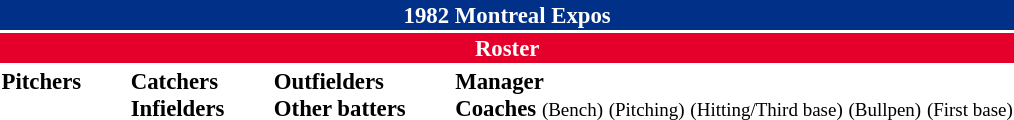<table class="toccolours" style="font-size: 95%;">
<tr>
<th colspan="10" style="background-color: #003087; color: #FFFFFF; text-align: center;">1982 Montreal Expos</th>
</tr>
<tr>
<td colspan="10" style="background-color: #E4002B; color: #FFFFFF; text-align: center;"><strong>Roster</strong></td>
</tr>
<tr>
<td valign="top"><strong>Pitchers</strong><br>













</td>
<td width="25px"></td>
<td valign="top"><strong>Catchers</strong><br>


<strong>Infielders</strong>











</td>
<td width="25px"></td>
<td valign="top"><strong>Outfielders</strong><br>








<strong>Other batters</strong>


</td>
<td width="25px"></td>
<td valign="top"><strong>Manager</strong><br>
<strong>Coaches</strong>
 <small>(Bench)</small>
 <small>(Pitching)</small>
 <small>(Hitting/Third base)</small>
 <small>(Bullpen)</small>
 <small>(First base)</small></td>
</tr>
<tr>
</tr>
</table>
